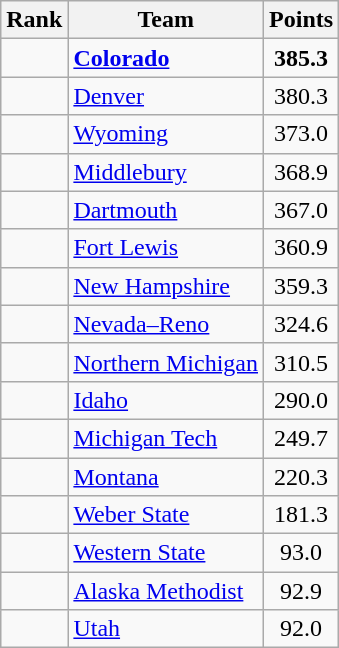<table class="wikitable sortable" style="text-align:center">
<tr>
<th>Rank</th>
<th>Team</th>
<th>Points</th>
</tr>
<tr>
<td></td>
<td align=left><strong><a href='#'>Colorado</a></strong></td>
<td><strong>385.3</strong></td>
</tr>
<tr>
<td></td>
<td align=left><a href='#'>Denver</a></td>
<td>380.3</td>
</tr>
<tr>
<td></td>
<td align=left><a href='#'>Wyoming</a></td>
<td>373.0</td>
</tr>
<tr>
<td></td>
<td align=left><a href='#'>Middlebury</a></td>
<td>368.9</td>
</tr>
<tr>
<td></td>
<td align=left><a href='#'>Dartmouth</a></td>
<td>367.0</td>
</tr>
<tr>
<td></td>
<td align=left><a href='#'>Fort Lewis</a></td>
<td>360.9</td>
</tr>
<tr>
<td></td>
<td align=left><a href='#'>New Hampshire</a></td>
<td>359.3</td>
</tr>
<tr>
<td></td>
<td align=left><a href='#'>Nevada–Reno</a></td>
<td>324.6</td>
</tr>
<tr>
<td></td>
<td align=left><a href='#'>Northern Michigan</a></td>
<td>310.5</td>
</tr>
<tr>
<td></td>
<td align=left><a href='#'>Idaho</a></td>
<td>290.0</td>
</tr>
<tr>
<td></td>
<td align=left><a href='#'>Michigan Tech</a></td>
<td>249.7</td>
</tr>
<tr>
<td></td>
<td align=left><a href='#'>Montana</a></td>
<td>220.3</td>
</tr>
<tr>
<td></td>
<td align=left><a href='#'>Weber State</a></td>
<td>181.3</td>
</tr>
<tr>
<td></td>
<td align=left><a href='#'>Western State</a></td>
<td>93.0</td>
</tr>
<tr>
<td></td>
<td align=left><a href='#'>Alaska Methodist</a></td>
<td>92.9</td>
</tr>
<tr>
<td></td>
<td align=left><a href='#'>Utah</a></td>
<td>92.0</td>
</tr>
</table>
